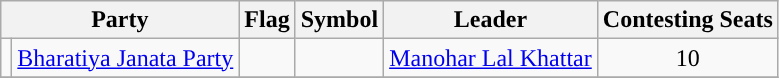<table class="wikitable" style="text-align:center">
<tr>
<th colspan="2">Party</th>
<th>Flag</th>
<th>Symbol</th>
<th>Leader</th>
<th>Contesting Seats</th>
</tr>
<tr>
<td></td>
<td><a href='#'>Bharatiya Janata Party</a></td>
<td></td>
<td></td>
<td><a href='#'>Manohar Lal Khattar</a></td>
<td>10</td>
</tr>
<tr>
</tr>
</table>
